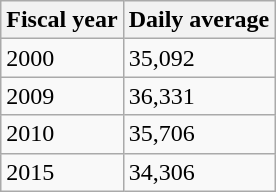<table class="wikitable">
<tr>
<th>Fiscal year</th>
<th>Daily average</th>
</tr>
<tr>
<td>2000</td>
<td>35,092</td>
</tr>
<tr>
<td>2009</td>
<td>36,331</td>
</tr>
<tr>
<td>2010</td>
<td>35,706</td>
</tr>
<tr>
<td>2015</td>
<td>34,306</td>
</tr>
</table>
